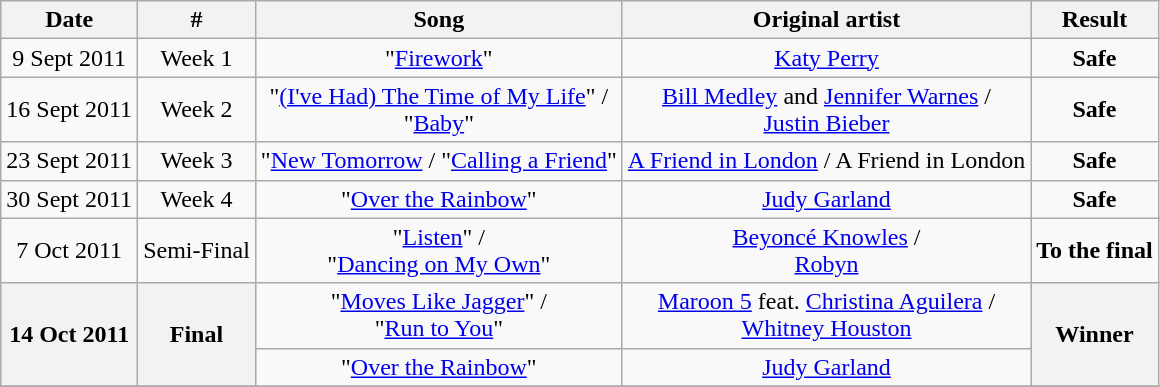<table class="wikitable" style="text-align:center;">
<tr>
<th scope="col">Date</th>
<th scope="col">#</th>
<th scope="col">Song</th>
<th scope="col">Original artist</th>
<th scope="col">Result</th>
</tr>
<tr>
<td>9 Sept 2011</td>
<td>Week 1</td>
<td>"<a href='#'>Firework</a>"</td>
<td><a href='#'>Katy Perry</a></td>
<td><strong>Safe</strong></td>
</tr>
<tr>
<td>16 Sept 2011</td>
<td>Week 2</td>
<td>"<a href='#'>(I've Had) The Time of My Life</a>" / <br>"<a href='#'>Baby</a>"</td>
<td><a href='#'>Bill Medley</a> and <a href='#'>Jennifer Warnes</a> / <br><a href='#'>Justin Bieber</a></td>
<td><strong>Safe</strong></td>
</tr>
<tr>
<td>23 Sept 2011</td>
<td>Week 3</td>
<td>"<a href='#'>New Tomorrow</a> / "<a href='#'>Calling a Friend</a>"</td>
<td><a href='#'>A Friend in London</a> / A Friend in London</td>
<td><strong>Safe</strong></td>
</tr>
<tr>
<td>30 Sept 2011</td>
<td>Week 4</td>
<td>"<a href='#'>Over the Rainbow</a>"</td>
<td><a href='#'>Judy Garland</a></td>
<td><strong>Safe</strong></td>
</tr>
<tr>
<td>7 Oct 2011</td>
<td>Semi-Final</td>
<td>"<a href='#'>Listen</a>" /<br> "<a href='#'>Dancing on My Own</a>"</td>
<td><a href='#'>Beyoncé Knowles</a> /<br> <a href='#'>Robyn</a></td>
<td><strong>To the final</strong></td>
</tr>
<tr>
<th rowspan="2">14 Oct 2011</th>
<th rowspan="2">Final</th>
<td>"<a href='#'>Moves Like Jagger</a>" /<br> "<a href='#'>Run to You</a>"</td>
<td><a href='#'>Maroon 5</a> feat. <a href='#'>Christina Aguilera</a> /<br> <a href='#'>Whitney Houston</a></td>
<th rowspan="2"><strong>Winner</strong></th>
</tr>
<tr>
<td>"<a href='#'>Over the Rainbow</a>"</td>
<td><a href='#'>Judy Garland</a></td>
</tr>
<tr>
</tr>
</table>
